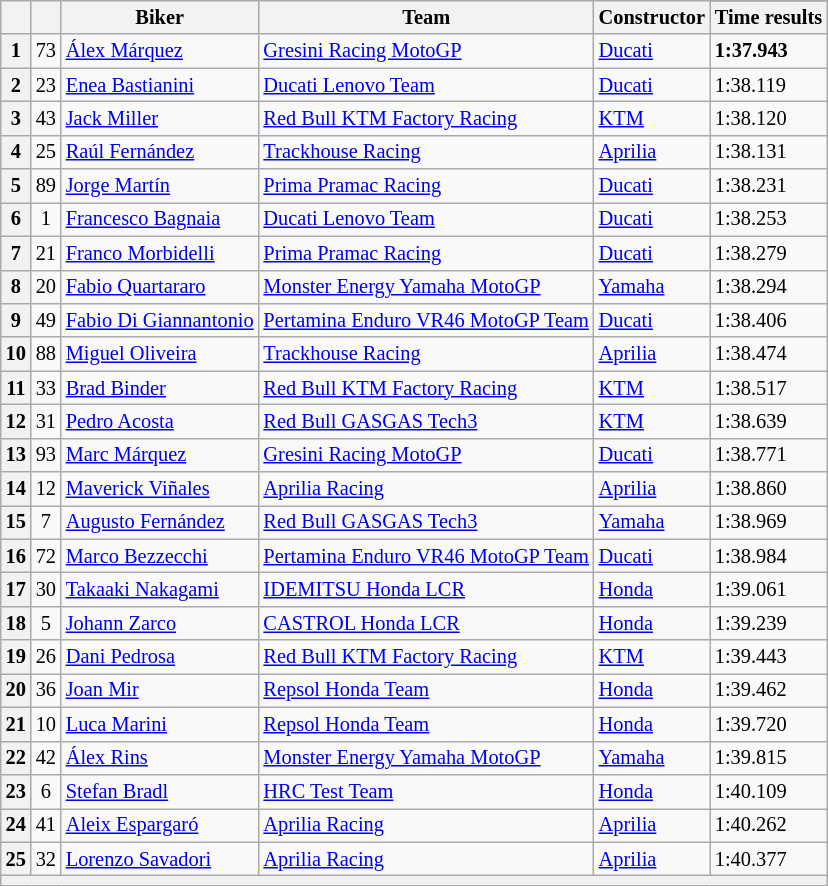<table class="wikitable sortable" style="font-size: 85%;">
<tr>
<th rowspan="2"></th>
<th rowspan="2"></th>
<th rowspan="2">Biker</th>
<th rowspan="2">Team</th>
<th rowspan="2">Constructor</th>
</tr>
<tr>
<th scope="col">Time results</th>
</tr>
<tr>
<th scope="row">1</th>
<td align="center">73</td>
<td> <a href='#'>Álex Márquez</a></td>
<td><a href='#'>Gresini Racing MotoGP</a></td>
<td><a href='#'>Ducati</a></td>
<td><strong>1:37.943</strong></td>
</tr>
<tr>
<th scope="row">2</th>
<td align="center">23</td>
<td> <a href='#'>Enea Bastianini</a></td>
<td><a href='#'>Ducati Lenovo Team</a></td>
<td><a href='#'>Ducati</a></td>
<td>1:38.119</td>
</tr>
<tr>
<th scope="row">3</th>
<td align="center">43</td>
<td> <a href='#'>Jack Miller</a></td>
<td><a href='#'>Red Bull KTM Factory Racing</a></td>
<td><a href='#'>KTM</a></td>
<td>1:38.120</td>
</tr>
<tr>
<th scope="row">4</th>
<td align="center">25</td>
<td> <a href='#'>Raúl Fernández</a></td>
<td><a href='#'>Trackhouse Racing</a></td>
<td><a href='#'>Aprilia</a></td>
<td>1:38.131</td>
</tr>
<tr>
<th scope="row">5</th>
<td align="center">89</td>
<td> <a href='#'>Jorge Martín</a></td>
<td><a href='#'>Prima Pramac Racing</a></td>
<td><a href='#'>Ducati</a></td>
<td>1:38.231</td>
</tr>
<tr>
<th scope="row">6</th>
<td align="center">1</td>
<td> <a href='#'>Francesco Bagnaia</a></td>
<td><a href='#'>Ducati Lenovo Team</a></td>
<td><a href='#'>Ducati</a></td>
<td>1:38.253</td>
</tr>
<tr>
<th scope="row">7</th>
<td align="center">21</td>
<td> <a href='#'>Franco Morbidelli</a></td>
<td><a href='#'>Prima Pramac Racing</a></td>
<td><a href='#'>Ducati</a></td>
<td>1:38.279</td>
</tr>
<tr>
<th scope="row">8</th>
<td align="center">20</td>
<td> <a href='#'>Fabio Quartararo</a></td>
<td><a href='#'>Monster Energy Yamaha MotoGP</a></td>
<td><a href='#'>Yamaha</a></td>
<td>1:38.294</td>
</tr>
<tr>
<th scope="row">9</th>
<td align="center">49</td>
<td> <a href='#'>Fabio Di Giannantonio</a></td>
<td><a href='#'>Pertamina Enduro VR46 MotoGP Team</a></td>
<td><a href='#'>Ducati</a></td>
<td>1:38.406</td>
</tr>
<tr>
<th scope="row">10</th>
<td align="center">88</td>
<td> <a href='#'>Miguel Oliveira</a></td>
<td><a href='#'>Trackhouse Racing</a></td>
<td><a href='#'>Aprilia</a></td>
<td>1:38.474</td>
</tr>
<tr>
<th scope="row">11</th>
<td align="center">33</td>
<td> <a href='#'>Brad Binder</a></td>
<td><a href='#'>Red Bull KTM Factory Racing</a></td>
<td><a href='#'>KTM</a></td>
<td>1:38.517</td>
</tr>
<tr>
<th scope="row">12</th>
<td align="center">31</td>
<td> <a href='#'>Pedro Acosta</a></td>
<td><a href='#'>Red Bull GASGAS Tech3</a></td>
<td><a href='#'>KTM</a></td>
<td>1:38.639</td>
</tr>
<tr>
<th scope="row">13</th>
<td align="center">93</td>
<td> <a href='#'>Marc Márquez</a></td>
<td><a href='#'>Gresini Racing MotoGP</a></td>
<td><a href='#'>Ducati</a></td>
<td>1:38.771</td>
</tr>
<tr>
<th scope="row">14</th>
<td align="center">12</td>
<td> <a href='#'>Maverick Viñales</a></td>
<td><a href='#'>Aprilia Racing</a></td>
<td><a href='#'>Aprilia</a></td>
<td>1:38.860</td>
</tr>
<tr>
<th scope="row">15</th>
<td align="center">7</td>
<td> <a href='#'>Augusto Fernández</a></td>
<td><a href='#'>Red Bull GASGAS Tech3</a></td>
<td><a href='#'>Yamaha</a></td>
<td>1:38.969</td>
</tr>
<tr>
<th scope="row">16</th>
<td align="center">72</td>
<td> <a href='#'>Marco Bezzecchi</a></td>
<td><a href='#'>Pertamina Enduro VR46 MotoGP Team</a></td>
<td><a href='#'>Ducati</a></td>
<td>1:38.984</td>
</tr>
<tr>
<th scope="row">17</th>
<td align="center">30</td>
<td> <a href='#'>Takaaki Nakagami</a></td>
<td><a href='#'>IDEMITSU Honda LCR</a></td>
<td><a href='#'>Honda</a></td>
<td>1:39.061</td>
</tr>
<tr>
<th scope="row">18</th>
<td align="center">5</td>
<td> <a href='#'>Johann Zarco</a></td>
<td><a href='#'>CASTROL Honda LCR</a></td>
<td><a href='#'>Honda</a></td>
<td>1:39.239</td>
</tr>
<tr>
<th scope="row">19</th>
<td align="center">26</td>
<td> <a href='#'>Dani Pedrosa</a></td>
<td><a href='#'>Red Bull KTM Factory Racing</a></td>
<td><a href='#'>KTM</a></td>
<td>1:39.443</td>
</tr>
<tr>
<th scope="row">20</th>
<td align="center">36</td>
<td> <a href='#'>Joan Mir</a></td>
<td><a href='#'>Repsol Honda Team</a></td>
<td><a href='#'>Honda</a></td>
<td>1:39.462</td>
</tr>
<tr>
<th scope="row">21</th>
<td align="center">10</td>
<td> <a href='#'>Luca Marini</a></td>
<td><a href='#'>Repsol Honda Team</a></td>
<td><a href='#'>Honda</a></td>
<td>1:39.720</td>
</tr>
<tr>
<th scope="row">22</th>
<td align="center">42</td>
<td> <a href='#'>Álex Rins</a></td>
<td><a href='#'>Monster Energy Yamaha MotoGP</a></td>
<td><a href='#'>Yamaha</a></td>
<td>1:39.815</td>
</tr>
<tr>
<th scope="row">23</th>
<td align="center">6</td>
<td> <a href='#'>Stefan Bradl</a></td>
<td><a href='#'>HRC Test Team</a></td>
<td><a href='#'>Honda</a></td>
<td>1:40.109</td>
</tr>
<tr>
<th scope="row">24</th>
<td align="center">41</td>
<td> <a href='#'>Aleix Espargaró</a></td>
<td><a href='#'>Aprilia Racing</a></td>
<td><a href='#'>Aprilia</a></td>
<td>1:40.262</td>
</tr>
<tr>
<th scope="row">25</th>
<td align="center">32</td>
<td> <a href='#'>Lorenzo Savadori</a></td>
<td><a href='#'>Aprilia Racing</a></td>
<td><a href='#'>Aprilia</a></td>
<td>1:40.377</td>
</tr>
<tr>
<th colspan="7"></th>
</tr>
</table>
